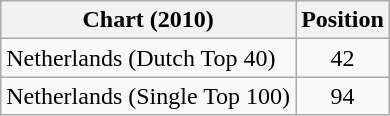<table class="wikitable sortable">
<tr>
<th scope="col">Chart (2010)</th>
<th scope="col">Position</th>
</tr>
<tr>
<td>Netherlands (Dutch Top 40)</td>
<td align="center">42</td>
</tr>
<tr>
<td>Netherlands (Single Top 100)</td>
<td align="center">94</td>
</tr>
</table>
